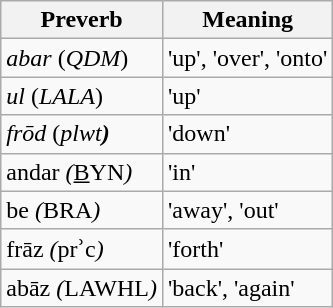<table class="wikitable">
<tr>
<th>Preverb</th>
<th>Meaning</th>
</tr>
<tr>
<td><em>abar</em> (<em>QDM</em>)</td>
<td>'up',  'over', 'onto'</td>
</tr>
<tr>
<td><em>ul</em> (<em>LALA</em>)</td>
<td>'up'</td>
</tr>
<tr>
<td><em>frōd</em> (<em>plwt<strong>)</td>
<td>'down'</td>
</tr>
<tr>
<td></em>andar<em> (</em><u>B</u>YN<em>)</td>
<td>'in'</td>
</tr>
<tr>
<td></em>be<em> (</em>BRA<em>)</td>
<td>'away',  'out'</td>
</tr>
<tr>
<td></em>frāz<em> (</em>prʾc<em>)</td>
<td>'forth'</td>
</tr>
<tr>
<td></em>abāz<em> (</em>LAWHL<em>)</td>
<td>'back',  'again'</td>
</tr>
</table>
